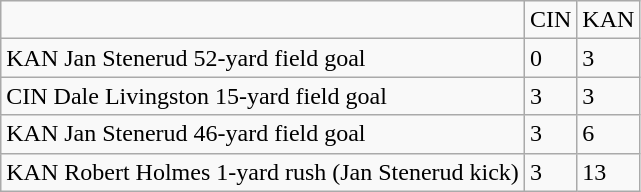<table class="wikitable">
<tr>
<td></td>
<td>CIN</td>
<td>KAN</td>
</tr>
<tr>
<td>KAN Jan Stenerud 52-yard field goal</td>
<td>0</td>
<td>3</td>
</tr>
<tr>
<td>CIN Dale Livingston 15-yard field goal</td>
<td>3</td>
<td>3</td>
</tr>
<tr>
<td>KAN Jan Stenerud 46-yard field goal</td>
<td>3</td>
<td>6</td>
</tr>
<tr>
<td>KAN Robert Holmes 1-yard rush (Jan Stenerud kick)</td>
<td>3</td>
<td>13</td>
</tr>
</table>
